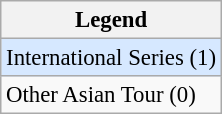<table class="wikitable" style="font-size:95%;">
<tr>
<th>Legend</th>
</tr>
<tr style="background:#D6E8FF;">
<td>International Series (1)</td>
</tr>
<tr>
<td>Other Asian Tour (0)</td>
</tr>
</table>
